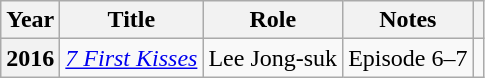<table class="wikitable sortable plainrowheaders">
<tr>
<th scope="col">Year</th>
<th scope="col">Title</th>
<th scope="col">Role</th>
<th scope="col">Notes</th>
<th scope="col" class="unsortable"></th>
</tr>
<tr>
<th scope="row">2016</th>
<td><em><a href='#'>7 First Kisses</a></em></td>
<td>Lee Jong-suk</td>
<td>Episode 6–7</td>
<td></td>
</tr>
</table>
